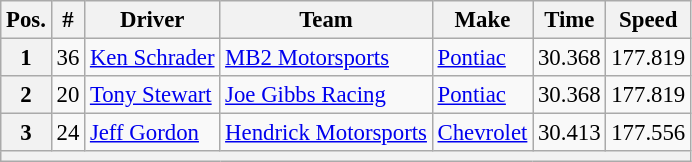<table class="wikitable" style="font-size:95%">
<tr>
<th>Pos.</th>
<th>#</th>
<th>Driver</th>
<th>Team</th>
<th>Make</th>
<th>Time</th>
<th>Speed</th>
</tr>
<tr>
<th>1</th>
<td>36</td>
<td><a href='#'>Ken Schrader</a></td>
<td><a href='#'>MB2 Motorsports</a></td>
<td><a href='#'>Pontiac</a></td>
<td>30.368</td>
<td>177.819</td>
</tr>
<tr>
<th>2</th>
<td>20</td>
<td><a href='#'>Tony Stewart</a></td>
<td><a href='#'>Joe Gibbs Racing</a></td>
<td><a href='#'>Pontiac</a></td>
<td>30.368</td>
<td>177.819</td>
</tr>
<tr>
<th>3</th>
<td>24</td>
<td><a href='#'>Jeff Gordon</a></td>
<td><a href='#'>Hendrick Motorsports</a></td>
<td><a href='#'>Chevrolet</a></td>
<td>30.413</td>
<td>177.556</td>
</tr>
<tr>
<th colspan="7"></th>
</tr>
</table>
